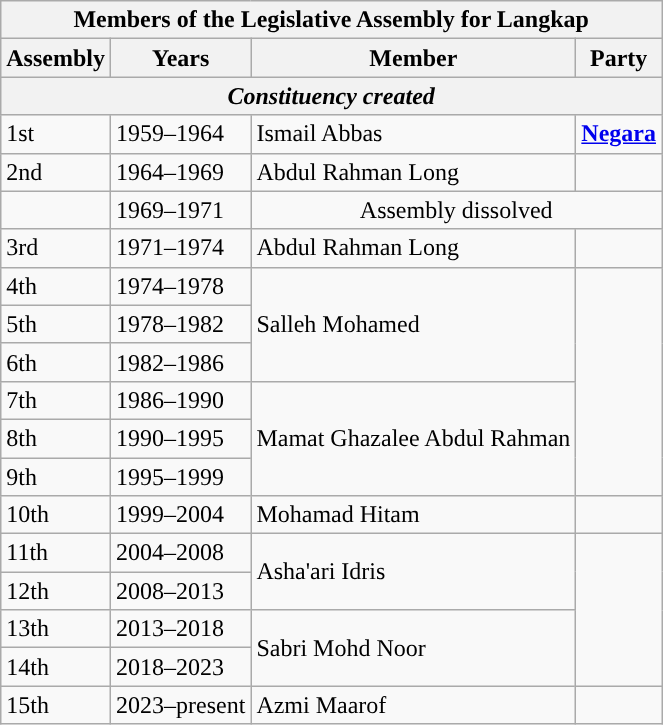<table class="wikitable">
<tr>
<th colspan="4">Members of the Legislative Assembly for Langkap</th>
</tr>
<tr>
<th>Assembly</th>
<th>Years</th>
<th>Member</th>
<th>Party</th>
</tr>
<tr>
<th colspan="4" align="center"><em>Constituency created</em></th>
</tr>
<tr>
<td>1st</td>
<td>1959–1964</td>
<td>Ismail Abbas</td>
<td><strong><a href='#'>Negara</a></strong></td>
</tr>
<tr>
<td>2nd</td>
<td>1964–1969</td>
<td>Abdul Rahman Long</td>
<td></td>
</tr>
<tr>
<td></td>
<td>1969–1971</td>
<td colspan="2" align="center">Assembly dissolved</td>
</tr>
<tr>
<td>3rd</td>
<td>1971–1974</td>
<td>Abdul Rahman Long</td>
<td></td>
</tr>
<tr>
<td>4th</td>
<td>1974–1978</td>
<td rowspan="3">Salleh Mohamed</td>
<td rowspan="6"></td>
</tr>
<tr>
<td>5th</td>
<td>1978–1982</td>
</tr>
<tr>
<td>6th</td>
<td>1982–1986</td>
</tr>
<tr>
<td>7th</td>
<td>1986–1990</td>
<td rowspan="3">Mamat Ghazalee Abdul Rahman</td>
</tr>
<tr>
<td>8th</td>
<td>1990–1995</td>
</tr>
<tr>
<td>9th</td>
<td>1995–1999</td>
</tr>
<tr>
<td>10th</td>
<td>1999–2004</td>
<td>Mohamad Hitam</td>
<td></td>
</tr>
<tr>
<td>11th</td>
<td>2004–2008</td>
<td rowspan="2">Asha'ari Idris</td>
<td rowspan="4"></td>
</tr>
<tr>
<td>12th</td>
<td>2008–2013</td>
</tr>
<tr>
<td>13th</td>
<td>2013–2018</td>
<td rowspan="2">Sabri Mohd Noor</td>
</tr>
<tr>
<td>14th</td>
<td>2018–2023</td>
</tr>
<tr>
<td>15th</td>
<td>2023–present</td>
<td>Azmi Maarof</td>
<td></td>
</tr>
</table>
